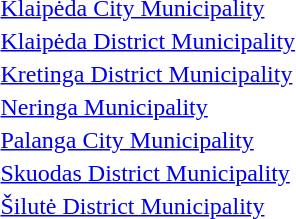<table>
<tr>
<td></td>
<td><a href='#'>Klaipėda City Municipality</a></td>
</tr>
<tr>
<td></td>
<td><a href='#'>Klaipėda District Municipality</a></td>
</tr>
<tr>
<td></td>
<td><a href='#'>Kretinga District Municipality</a></td>
</tr>
<tr>
<td></td>
<td><a href='#'>Neringa Municipality</a></td>
</tr>
<tr>
<td></td>
<td><a href='#'>Palanga City Municipality</a></td>
</tr>
<tr>
<td></td>
<td><a href='#'>Skuodas District Municipality</a></td>
</tr>
<tr>
<td></td>
<td><a href='#'>Šilutė District Municipality</a></td>
</tr>
</table>
